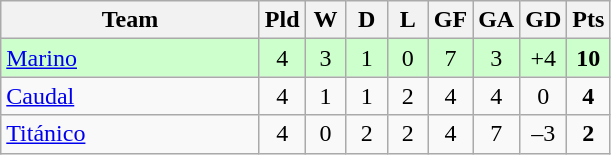<table class="wikitable" style="text-align: center;">
<tr>
<th width=165>Team</th>
<th width=20>Pld</th>
<th width=20>W</th>
<th width=20>D</th>
<th width=20>L</th>
<th width=20>GF</th>
<th width=20>GA</th>
<th width=20>GD</th>
<th width=20>Pts</th>
</tr>
<tr bgcolor=#ccffcc>
<td align=left><a href='#'>Marino</a></td>
<td>4</td>
<td>3</td>
<td>1</td>
<td>0</td>
<td>7</td>
<td>3</td>
<td>+4</td>
<td><strong>10</strong></td>
</tr>
<tr>
<td align=left><a href='#'>Caudal</a></td>
<td>4</td>
<td>1</td>
<td>1</td>
<td>2</td>
<td>4</td>
<td>4</td>
<td>0</td>
<td><strong>4</strong></td>
</tr>
<tr>
<td align=left><a href='#'>Titánico</a></td>
<td>4</td>
<td>0</td>
<td>2</td>
<td>2</td>
<td>4</td>
<td>7</td>
<td>–3</td>
<td><strong>2</strong></td>
</tr>
</table>
